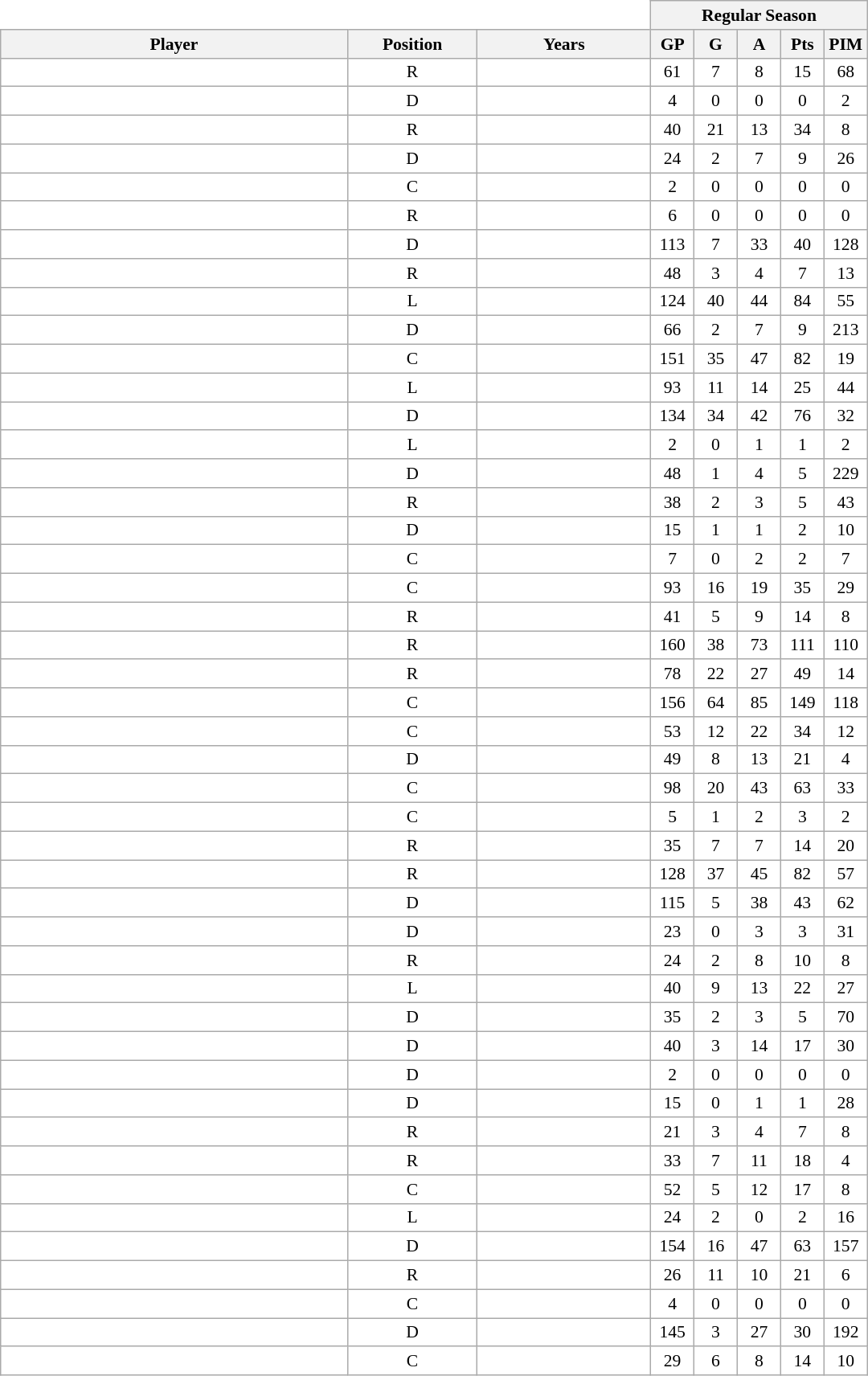<table class="wikitable sortable" style="text-align:center; border:0; background:white; width:50em; font-size:90%;">
<tr>
<th colspan=3 style="border:0; background:white;"></th>
<th colspan=5>Regular Season</th>
</tr>
<tr>
<th style="width:40%;">Player</th>
<th style="width:15%;">Position</th>
<th style="width:20%;">Years</th>
<th data-sort-type="number" style="width:5%;">GP</th>
<th data-sort-type="number" style="width:5%;">G</th>
<th data-sort-type="number" style="width:5%;">A</th>
<th data-sort-type="number" style="width:5%;">Pts</th>
<th data-sort-type="number" style="width:5%;">PIM</th>
</tr>
<tr>
<td></td>
<td>R</td>
<td></td>
<td>61</td>
<td>7</td>
<td>8</td>
<td>15</td>
<td>68</td>
</tr>
<tr>
<td></td>
<td>D</td>
<td></td>
<td>4</td>
<td>0</td>
<td>0</td>
<td>0</td>
<td>2</td>
</tr>
<tr>
<td></td>
<td>R</td>
<td></td>
<td>40</td>
<td>21</td>
<td>13</td>
<td>34</td>
<td>8</td>
</tr>
<tr>
<td></td>
<td>D</td>
<td></td>
<td>24</td>
<td>2</td>
<td>7</td>
<td>9</td>
<td>26</td>
</tr>
<tr>
<td></td>
<td>C</td>
<td></td>
<td>2</td>
<td>0</td>
<td>0</td>
<td>0</td>
<td>0</td>
</tr>
<tr>
<td></td>
<td>R</td>
<td></td>
<td>6</td>
<td>0</td>
<td>0</td>
<td>0</td>
<td>0</td>
</tr>
<tr>
<td></td>
<td>D</td>
<td></td>
<td>113</td>
<td>7</td>
<td>33</td>
<td>40</td>
<td>128</td>
</tr>
<tr>
<td></td>
<td>R</td>
<td></td>
<td>48</td>
<td>3</td>
<td>4</td>
<td>7</td>
<td>13</td>
</tr>
<tr>
<td></td>
<td>L</td>
<td></td>
<td>124</td>
<td>40</td>
<td>44</td>
<td>84</td>
<td>55</td>
</tr>
<tr>
<td></td>
<td>D</td>
<td></td>
<td>66</td>
<td>2</td>
<td>7</td>
<td>9</td>
<td>213</td>
</tr>
<tr>
<td></td>
<td>C</td>
<td></td>
<td>151</td>
<td>35</td>
<td>47</td>
<td>82</td>
<td>19</td>
</tr>
<tr>
<td></td>
<td>L</td>
<td></td>
<td>93</td>
<td>11</td>
<td>14</td>
<td>25</td>
<td>44</td>
</tr>
<tr>
<td></td>
<td>D</td>
<td></td>
<td>134</td>
<td>34</td>
<td>42</td>
<td>76</td>
<td>32</td>
</tr>
<tr>
<td></td>
<td>L</td>
<td></td>
<td>2</td>
<td>0</td>
<td>1</td>
<td>1</td>
<td>2</td>
</tr>
<tr>
<td></td>
<td>D</td>
<td></td>
<td>48</td>
<td>1</td>
<td>4</td>
<td>5</td>
<td>229</td>
</tr>
<tr>
<td></td>
<td>R</td>
<td></td>
<td>38</td>
<td>2</td>
<td>3</td>
<td>5</td>
<td>43</td>
</tr>
<tr>
<td></td>
<td>D</td>
<td></td>
<td>15</td>
<td>1</td>
<td>1</td>
<td>2</td>
<td>10</td>
</tr>
<tr>
<td></td>
<td>C</td>
<td></td>
<td>7</td>
<td>0</td>
<td>2</td>
<td>2</td>
<td>7</td>
</tr>
<tr>
<td></td>
<td>C</td>
<td></td>
<td>93</td>
<td>16</td>
<td>19</td>
<td>35</td>
<td>29</td>
</tr>
<tr>
<td></td>
<td>R</td>
<td></td>
<td>41</td>
<td>5</td>
<td>9</td>
<td>14</td>
<td>8</td>
</tr>
<tr>
<td></td>
<td>R</td>
<td></td>
<td>160</td>
<td>38</td>
<td>73</td>
<td>111</td>
<td>110</td>
</tr>
<tr>
<td></td>
<td>R</td>
<td></td>
<td>78</td>
<td>22</td>
<td>27</td>
<td>49</td>
<td>14</td>
</tr>
<tr>
<td></td>
<td>C</td>
<td></td>
<td>156</td>
<td>64</td>
<td>85</td>
<td>149</td>
<td>118</td>
</tr>
<tr>
<td></td>
<td>C</td>
<td></td>
<td>53</td>
<td>12</td>
<td>22</td>
<td>34</td>
<td>12</td>
</tr>
<tr>
<td></td>
<td>D</td>
<td></td>
<td>49</td>
<td>8</td>
<td>13</td>
<td>21</td>
<td>4</td>
</tr>
<tr>
<td></td>
<td>C</td>
<td></td>
<td>98</td>
<td>20</td>
<td>43</td>
<td>63</td>
<td>33</td>
</tr>
<tr>
<td></td>
<td>C</td>
<td></td>
<td>5</td>
<td>1</td>
<td>2</td>
<td>3</td>
<td>2</td>
</tr>
<tr>
<td></td>
<td>R</td>
<td></td>
<td>35</td>
<td>7</td>
<td>7</td>
<td>14</td>
<td>20</td>
</tr>
<tr>
<td></td>
<td>R</td>
<td></td>
<td>128</td>
<td>37</td>
<td>45</td>
<td>82</td>
<td>57</td>
</tr>
<tr>
<td></td>
<td>D</td>
<td></td>
<td>115</td>
<td>5</td>
<td>38</td>
<td>43</td>
<td>62</td>
</tr>
<tr>
<td></td>
<td>D</td>
<td></td>
<td>23</td>
<td>0</td>
<td>3</td>
<td>3</td>
<td>31</td>
</tr>
<tr>
<td></td>
<td>R</td>
<td></td>
<td>24</td>
<td>2</td>
<td>8</td>
<td>10</td>
<td>8</td>
</tr>
<tr>
<td></td>
<td>L</td>
<td></td>
<td>40</td>
<td>9</td>
<td>13</td>
<td>22</td>
<td>27</td>
</tr>
<tr>
<td></td>
<td>D</td>
<td></td>
<td>35</td>
<td>2</td>
<td>3</td>
<td>5</td>
<td>70</td>
</tr>
<tr>
<td></td>
<td>D</td>
<td></td>
<td>40</td>
<td>3</td>
<td>14</td>
<td>17</td>
<td>30</td>
</tr>
<tr>
<td></td>
<td>D</td>
<td></td>
<td>2</td>
<td>0</td>
<td>0</td>
<td>0</td>
<td>0</td>
</tr>
<tr>
<td></td>
<td>D</td>
<td></td>
<td>15</td>
<td>0</td>
<td>1</td>
<td>1</td>
<td>28</td>
</tr>
<tr>
<td></td>
<td>R</td>
<td></td>
<td>21</td>
<td>3</td>
<td>4</td>
<td>7</td>
<td>8</td>
</tr>
<tr>
<td></td>
<td>R</td>
<td></td>
<td>33</td>
<td>7</td>
<td>11</td>
<td>18</td>
<td>4</td>
</tr>
<tr>
<td></td>
<td>C</td>
<td></td>
<td>52</td>
<td>5</td>
<td>12</td>
<td>17</td>
<td>8</td>
</tr>
<tr>
<td></td>
<td>L</td>
<td></td>
<td>24</td>
<td>2</td>
<td>0</td>
<td>2</td>
<td>16</td>
</tr>
<tr>
<td></td>
<td>D</td>
<td></td>
<td>154</td>
<td>16</td>
<td>47</td>
<td>63</td>
<td>157</td>
</tr>
<tr>
<td></td>
<td>R</td>
<td></td>
<td>26</td>
<td>11</td>
<td>10</td>
<td>21</td>
<td>6</td>
</tr>
<tr>
<td></td>
<td>C</td>
<td></td>
<td>4</td>
<td>0</td>
<td>0</td>
<td>0</td>
<td>0</td>
</tr>
<tr>
<td></td>
<td>D</td>
<td></td>
<td>145</td>
<td>3</td>
<td>27</td>
<td>30</td>
<td>192</td>
</tr>
<tr>
<td></td>
<td>C</td>
<td></td>
<td>29</td>
<td>6</td>
<td>8</td>
<td>14</td>
<td>10</td>
</tr>
</table>
